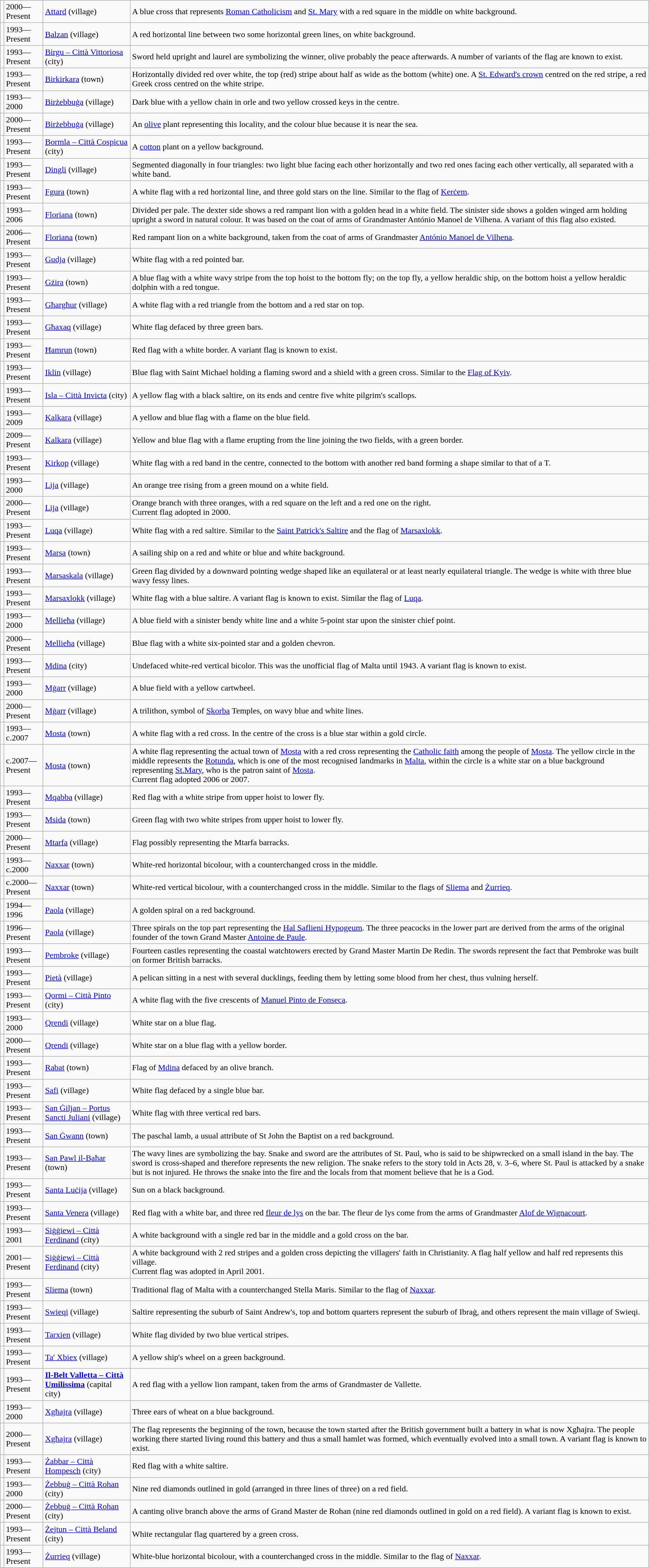<table class="wikitable">
<tr>
<td></td>
<td>2000—Present</td>
<td><a href='#'>Attard</a>  (village)</td>
<td>A blue cross that represents <a href='#'>Roman Catholicism</a> and <a href='#'>St. Mary</a> with a red square in the middle on white background.</td>
</tr>
<tr>
<td></td>
<td>1993—Present</td>
<td><a href='#'>Balzan</a> (village)</td>
<td>A red horizontal line between two some horizontal green lines, on white background.</td>
</tr>
<tr>
<td></td>
<td>1993—Present</td>
<td><a href='#'>Birgu – Città Vittoriosa</a> (city)</td>
<td>Sword held upright and laurel are symbolizing the winner, olive probably the peace afterwards. A number of variants of the flag are known to exist.</td>
</tr>
<tr>
<td></td>
<td>1993—Present</td>
<td><a href='#'>Birkirkara</a> (town)</td>
<td>Horizontally divided red over white, the top (red) stripe about half as wide as the bottom (white) one. A <a href='#'>St. Edward's crown</a> centred on the red stripe, a red Greek cross centred on the white stripe.</td>
</tr>
<tr>
<td></td>
<td>1993—2000</td>
<td><a href='#'>Birżebbuġa</a> (village)</td>
<td>Dark blue with a yellow chain in orle and two yellow crossed keys in the centre.</td>
</tr>
<tr>
<td></td>
<td>2000—Present</td>
<td><a href='#'>Birżebbuġa</a> (village)</td>
<td>An <a href='#'>olive</a> plant representing this locality, and the colour blue because it is near the sea.</td>
</tr>
<tr>
<td></td>
<td>1993—Present</td>
<td><a href='#'>Bormla – Città Cospicua</a> (city)</td>
<td>A <a href='#'>cotton</a> plant on a yellow background.</td>
</tr>
<tr>
<td></td>
<td>1993—Present</td>
<td><a href='#'>Dingli</a> (village)</td>
<td>Segmented diagonally in four triangles: two light blue facing each other horizontally and two red ones facing each other vertically, all separated with a white band.</td>
</tr>
<tr>
<td></td>
<td>1993—Present</td>
<td><a href='#'>Fgura</a> (town)</td>
<td>A white flag with a red horizontal line, and three gold stars on the line. Similar to the flag of <a href='#'>Kerċem</a>.</td>
</tr>
<tr>
<td></td>
<td>1993—2006</td>
<td><a href='#'>Floriana</a> (town)</td>
<td>Divided per pale. The dexter side shows a red rampant lion with a golden head in a white field. The sinister side shows a golden winged arm holding upright a sword in natural colour. It was based on the coat of arms of  Grandmaster António Manoel de Vilhena. A variant of this flag also existed.</td>
</tr>
<tr>
<td></td>
<td>2006—Present</td>
<td><a href='#'>Floriana</a> (town)</td>
<td>Red rampant lion on a white background, taken from the coat of arms of Grandmaster <a href='#'>António Manoel de Vilhena</a>.</td>
</tr>
<tr>
<td></td>
<td>1993—Present</td>
<td><a href='#'>Gudja</a> (village)</td>
<td>White flag with a red pointed bar.</td>
</tr>
<tr>
<td></td>
<td>1993—Present</td>
<td><a href='#'>Gżira</a> (town)</td>
<td>A blue flag with a white wavy stripe from the top hoist to the bottom fly; on the top fly, a yellow heraldic ship, on the bottom hoist a yellow heraldic dolphin with a red tongue.</td>
</tr>
<tr>
<td></td>
<td>1993—Present</td>
<td><a href='#'>Għargħur</a> (village)</td>
<td>A white flag with a red triangle from the bottom and a red star on top.</td>
</tr>
<tr>
<td></td>
<td>1993—Present</td>
<td><a href='#'>Għaxaq</a> (village)</td>
<td>White flag defaced by three green bars.</td>
</tr>
<tr>
<td></td>
<td>1993—Present</td>
<td><a href='#'>Ħamrun</a> (town)</td>
<td>Red flag with a white border. A variant flag is known to exist.</td>
</tr>
<tr>
<td></td>
<td>1993—Present</td>
<td><a href='#'>Iklin</a> (village)</td>
<td>Blue flag with Saint Michael holding a flaming sword and a shield with a green cross. Similar to the <a href='#'>Flag of Kyiv</a>.</td>
</tr>
<tr>
<td></td>
<td>1993—Present</td>
<td><a href='#'>Isla – Città Invicta</a> (city)</td>
<td>A yellow flag with a black saltire, on its ends and centre five white pilgrim's scallops.</td>
</tr>
<tr>
<td></td>
<td>1993—2009</td>
<td><a href='#'>Kalkara</a> (village)</td>
<td>A yellow and blue flag with a flame on the blue field.</td>
</tr>
<tr>
<td></td>
<td>2009—Present</td>
<td><a href='#'>Kalkara</a> (village)</td>
<td>Yellow and blue flag with a flame erupting from the line joining the two fields, with a green border.</td>
</tr>
<tr>
<td></td>
<td>1993—Present</td>
<td><a href='#'>Kirkop</a> (village)</td>
<td>White flag with a red band in the centre, connected to the bottom with another red band forming a shape similar to that of a T.</td>
</tr>
<tr>
<td></td>
<td>1993—2000</td>
<td><a href='#'>Lija</a> (village)</td>
<td>An orange tree rising from a green mound on a white field.</td>
</tr>
<tr>
<td></td>
<td>2000—Present</td>
<td><a href='#'>Lija</a> (village)</td>
<td>Orange branch with three oranges, with a red square on the left and a red one on the right.<br>Current flag adopted in 2000.</td>
</tr>
<tr>
<td></td>
<td>1993—Present</td>
<td><a href='#'>Luqa</a> (village)</td>
<td>White flag with a red saltire. Similar to the <a href='#'>Saint Patrick's Saltire</a> and the flag of <a href='#'>Marsaxlokk</a>.</td>
</tr>
<tr>
<td></td>
<td>1993—Present</td>
<td><a href='#'>Marsa</a> (town)</td>
<td>A sailing ship on a red and white or blue and white background.</td>
</tr>
<tr>
<td></td>
<td>1993—Present</td>
<td><a href='#'>Marsaskala</a> (village)</td>
<td>Green flag divided by a downward pointing wedge shaped like an equilateral or at least nearly equilateral triangle. The wedge is white with three blue wavy fessy lines.</td>
</tr>
<tr>
<td></td>
<td>1993—Present</td>
<td><a href='#'>Marsaxlokk</a> (village)</td>
<td>White flag with a blue saltire. A variant flag is known to exist. Similar the flag of <a href='#'>Luqa</a>.</td>
</tr>
<tr>
<td></td>
<td>1993—2000</td>
<td><a href='#'>Mellieħa</a> (village)</td>
<td>A blue field with a sinister bendy white line and a white 5-point star upon the sinister chief point.</td>
</tr>
<tr>
<td></td>
<td>2000—Present</td>
<td><a href='#'>Mellieħa</a> (village)</td>
<td>Blue flag with a white six-pointed star and a golden chevron.</td>
</tr>
<tr>
<td></td>
<td>1993—Present</td>
<td><a href='#'>Mdina</a> (city)</td>
<td>Undefaced white-red vertical bicolor. This was the unofficial flag of Malta until 1943. A variant flag is known to exist.</td>
</tr>
<tr>
<td></td>
<td>1993—2000</td>
<td><a href='#'>Mġarr</a> (village)</td>
<td>A blue field with a yellow cartwheel.</td>
</tr>
<tr>
<td></td>
<td>2000—Present</td>
<td><a href='#'>Mġarr</a> (village)</td>
<td>A trilithon, symbol of <a href='#'>Skorba</a> Temples, on wavy blue and white lines.</td>
</tr>
<tr>
<td></td>
<td>1993—c.2007</td>
<td><a href='#'>Mosta</a> (town)</td>
<td>A white flag with a red cross. In the centre of the cross is a blue star within a gold circle.</td>
</tr>
<tr>
<td></td>
<td>c.2007—Present</td>
<td><a href='#'>Mosta</a> (town)</td>
<td>A white flag representing the actual town of <a href='#'>Mosta</a> with a red cross representing the <a href='#'>Catholic faith</a> among the people of <a href='#'>Mosta</a>. The yellow circle in the middle represents the <a href='#'>Rotunda</a>, which is one of the most recognised landmarks in <a href='#'>Malta</a>, within the circle is a white star on a blue background representing <a href='#'>St.Mary</a>, who is the patron saint of <a href='#'>Mosta</a>.<br>Current flag adopted 2006 or 2007.</td>
</tr>
<tr>
<td></td>
<td>1993—Present</td>
<td><a href='#'>Mqabba</a> (village)</td>
<td>Red flag with a white stripe from upper hoist to lower fly.</td>
</tr>
<tr>
<td></td>
<td>1993—Present</td>
<td><a href='#'>Msida</a> (town)</td>
<td>Green flag with two white stripes from upper hoist to lower fly.</td>
</tr>
<tr>
<td></td>
<td>2000—Present</td>
<td><a href='#'>Mtarfa</a> (village)</td>
<td>Flag possibly representing the Mtarfa barracks.</td>
</tr>
<tr>
<td></td>
<td>1993—c.2000</td>
<td><a href='#'>Naxxar</a> (town)</td>
<td>White-red horizontal bicolour, with a counterchanged cross in the middle.</td>
</tr>
<tr>
<td></td>
<td>c.2000—Present</td>
<td><a href='#'>Naxxar</a> (town)</td>
<td>White-red vertical bicolour, with a counterchanged cross in the middle. Similar to the flags of <a href='#'>Sliema</a> and <a href='#'>Żurrieq</a>.</td>
</tr>
<tr>
<td></td>
<td>1994—1996</td>
<td><a href='#'>Paola</a> (village)</td>
<td>A golden spiral on a red background.</td>
</tr>
<tr>
<td></td>
<td>1996—Present</td>
<td><a href='#'>Paola</a> (village)</td>
<td>Three spirals on the top part representing the <a href='#'>Hal Saflieni Hypogeum</a>. The three peacocks in the lower part are derived from the arms of the original founder of the town Grand Master <a href='#'>Antoine de Paule</a>.</td>
</tr>
<tr>
<td></td>
<td>1993—Present</td>
<td><a href='#'>Pembroke</a> (village)</td>
<td>Fourteen castles representing the coastal watchtowers erected by Grand Master Martin De Redin. The swords represent the fact that Pembroke was built on former British barracks.</td>
</tr>
<tr>
<td></td>
<td>1993—Present</td>
<td><a href='#'>Pietà</a> (village)</td>
<td>A pelican sitting in a nest with several ducklings, feeding them by letting some blood from her chest, thus vulning herself.</td>
</tr>
<tr>
<td></td>
<td>1993—Present</td>
<td><a href='#'>Qormi – Città Pinto</a> (city)</td>
<td>A white flag with the five crescents of <a href='#'>Manuel Pinto de Fonseca</a>.</td>
</tr>
<tr>
<td></td>
<td>1993—2000</td>
<td><a href='#'>Qrendi</a> (village)</td>
<td>White star on a blue flag.</td>
</tr>
<tr>
<td></td>
<td>2000—Present</td>
<td><a href='#'>Qrendi</a> (village)</td>
<td>White star on a blue flag with a yellow border.</td>
</tr>
<tr>
<td></td>
<td>1993—Present</td>
<td><a href='#'>Rabat</a> (town)</td>
<td>Flag of <a href='#'>Mdina</a> defaced by an olive branch.</td>
</tr>
<tr>
<td></td>
<td>1993—Present</td>
<td><a href='#'>Safi</a> (village)</td>
<td>White flag defaced by a single blue bar.</td>
</tr>
<tr>
<td></td>
<td>1993—Present</td>
<td><a href='#'>San Ġiljan – Portus Sancti Juliani</a> (village)</td>
<td>White flag with three vertical red bars.</td>
</tr>
<tr>
<td></td>
<td>1993—Present</td>
<td><a href='#'>San Ġwann</a> (town)</td>
<td>The paschal lamb, a usual attribute of St John the Baptist on a red background.</td>
</tr>
<tr>
<td></td>
<td>1993—Present</td>
<td><a href='#'>San Pawl il-Baħar</a> (town)</td>
<td>The wavy lines are symbolizing the bay. Snake and sword are the attributes of St. Paul, who is said to be shipwrecked on a small island in the bay. The sword is cross-shaped and therefore represents the new religion. The snake refers to the story told in Acts 28, v. 3–6, where St. Paul is attacked by a snake but is not injured. He throws the snake into the fire and the locals from that moment believe that he is a God.</td>
</tr>
<tr>
<td></td>
<td>1993—Present</td>
<td><a href='#'>Santa Luċija</a> (village)</td>
<td>Sun on a black background.</td>
</tr>
<tr>
<td></td>
<td>1993—Present</td>
<td><a href='#'>Santa Venera</a> (village)</td>
<td>Red flag with a white bar, and three red <a href='#'>fleur de lys</a> on the bar. The fleur de lys come from the arms of Grandmaster <a href='#'>Alof de Wignacourt</a>.</td>
</tr>
<tr>
<td></td>
<td>1993—2001</td>
<td><a href='#'>Siġġiewi – Città Ferdinand</a> (city)</td>
<td>A white background with a single red bar in the middle and a gold cross on the bar.</td>
</tr>
<tr>
<td></td>
<td>2001—Present</td>
<td><a href='#'>Siġġiewi – Città Ferdinand</a> (city)</td>
<td>A white background with 2 red stripes and a golden cross depicting the villagers' faith in Christianity. A flag half yellow and half red represents this village.<br>Current flag was adopted in April 2001.</td>
</tr>
<tr>
<td></td>
<td>1993—Present</td>
<td><a href='#'>Sliema</a> (town)</td>
<td>Traditional flag of Malta with a counterchanged Stella Maris. Similar to the flag of <a href='#'>Naxxar</a>.</td>
</tr>
<tr>
<td></td>
<td>1993—Present</td>
<td><a href='#'>Swieqi</a> (village)</td>
<td>Saltire representing the suburb of Saint Andrew's, top and bottom quarters represent the suburb of Ibraġ, and others represent the main village of Swieqi.</td>
</tr>
<tr>
<td></td>
<td>1993—Present</td>
<td><a href='#'>Tarxien</a> (village)</td>
<td>White flag divided by two blue vertical stripes.</td>
</tr>
<tr>
<td></td>
<td>1993—Present</td>
<td><a href='#'>Ta' Xbiex</a> (village)</td>
<td>A yellow ship's wheel on a green background.</td>
</tr>
<tr>
<td></td>
<td>1993—Present</td>
<td><strong><a href='#'>Il-Belt Valletta – Città Umilissima</a></strong> (capital city)</td>
<td>A red flag with a yellow lion rampant, taken from the arms of Grandmaster de Vallette.</td>
</tr>
<tr>
<td></td>
<td>1993—2000</td>
<td><a href='#'>Xgħajra</a> (village)</td>
<td>Three ears of wheat on a blue background.</td>
</tr>
<tr>
<td></td>
<td>2000—Present</td>
<td><a href='#'>Xgħajra</a> (village)</td>
<td>The flag represents the beginning of the town, because the town started after the British government built a battery in what is now Xgħajra. The people working there started living round this battery and thus a small hamlet was formed, which eventually evolved into a small town. A variant flag is known to exist.</td>
</tr>
<tr>
<td></td>
<td>1993—Present</td>
<td><a href='#'>Żabbar – Città Hompesch</a> (city)</td>
<td>Red flag with a white saltire.</td>
</tr>
<tr>
<td></td>
<td>1993—2000</td>
<td><a href='#'>Żebbuġ – Città Rohan</a> (city)</td>
<td>Nine red diamonds outlined in gold (arranged in three lines of three) on a red field.</td>
</tr>
<tr>
<td></td>
<td>2000—Present</td>
<td><a href='#'>Żebbuġ – Città Rohan</a> (city)</td>
<td>A canting olive branch above the arms of Grand Master de Rohan (nine red diamonds outlined in gold on a red field). A variant flag is known to exist.</td>
</tr>
<tr>
<td></td>
<td>1993—Present</td>
<td><a href='#'>Żejtun – Città Beland</a> (city)</td>
<td>White rectangular flag quartered by a green cross.</td>
</tr>
<tr>
<td></td>
<td>1993—Present</td>
<td><a href='#'>Żurrieq</a> (village)</td>
<td>White-blue horizontal bicolour, with a counterchanged cross in the middle. Similar to the flag of <a href='#'>Naxxar</a>.</td>
</tr>
</table>
